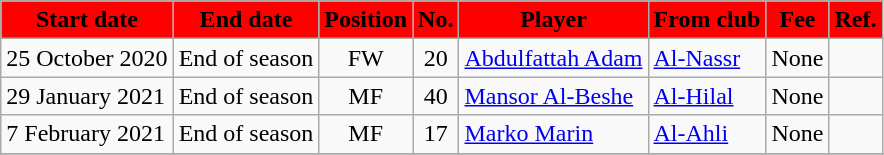<table class="wikitable sortable">
<tr>
<th style="background:red; color:black;"><strong>Start date</strong></th>
<th style="background:red; color:black;"><strong>End date</strong></th>
<th style="background:red; color:black;"><strong>Position</strong></th>
<th style="background:red; color:black;"><strong>No.</strong></th>
<th style="background:red; color:black;"><strong>Player</strong></th>
<th style="background:red; color:black;"><strong>From club</strong></th>
<th style="background:red; color:black;"><strong>Fee</strong></th>
<th style="background:red; color:black;"><strong>Ref.</strong></th>
</tr>
<tr>
<td>25 October 2020</td>
<td>End of season</td>
<td style="text-align:center;">FW</td>
<td style="text-align:center;">20</td>
<td style="text-align:left;"> <a href='#'>Abdulfattah Adam</a></td>
<td style="text-align:left;"> <a href='#'>Al-Nassr</a></td>
<td>None</td>
<td></td>
</tr>
<tr>
<td>29 January 2021</td>
<td>End of season</td>
<td style="text-align:center;">MF</td>
<td style="text-align:center;">40</td>
<td style="text-align:left;"> <a href='#'>Mansor Al-Beshe</a></td>
<td style="text-align:left;"> <a href='#'>Al-Hilal</a></td>
<td>None</td>
<td></td>
</tr>
<tr>
<td>7 February 2021</td>
<td>End of season</td>
<td style="text-align:center;">MF</td>
<td style="text-align:center;">17</td>
<td style="text-align:left;"> <a href='#'>Marko Marin</a></td>
<td style="text-align:left;"> <a href='#'>Al-Ahli</a></td>
<td>None</td>
<td></td>
</tr>
<tr>
</tr>
</table>
